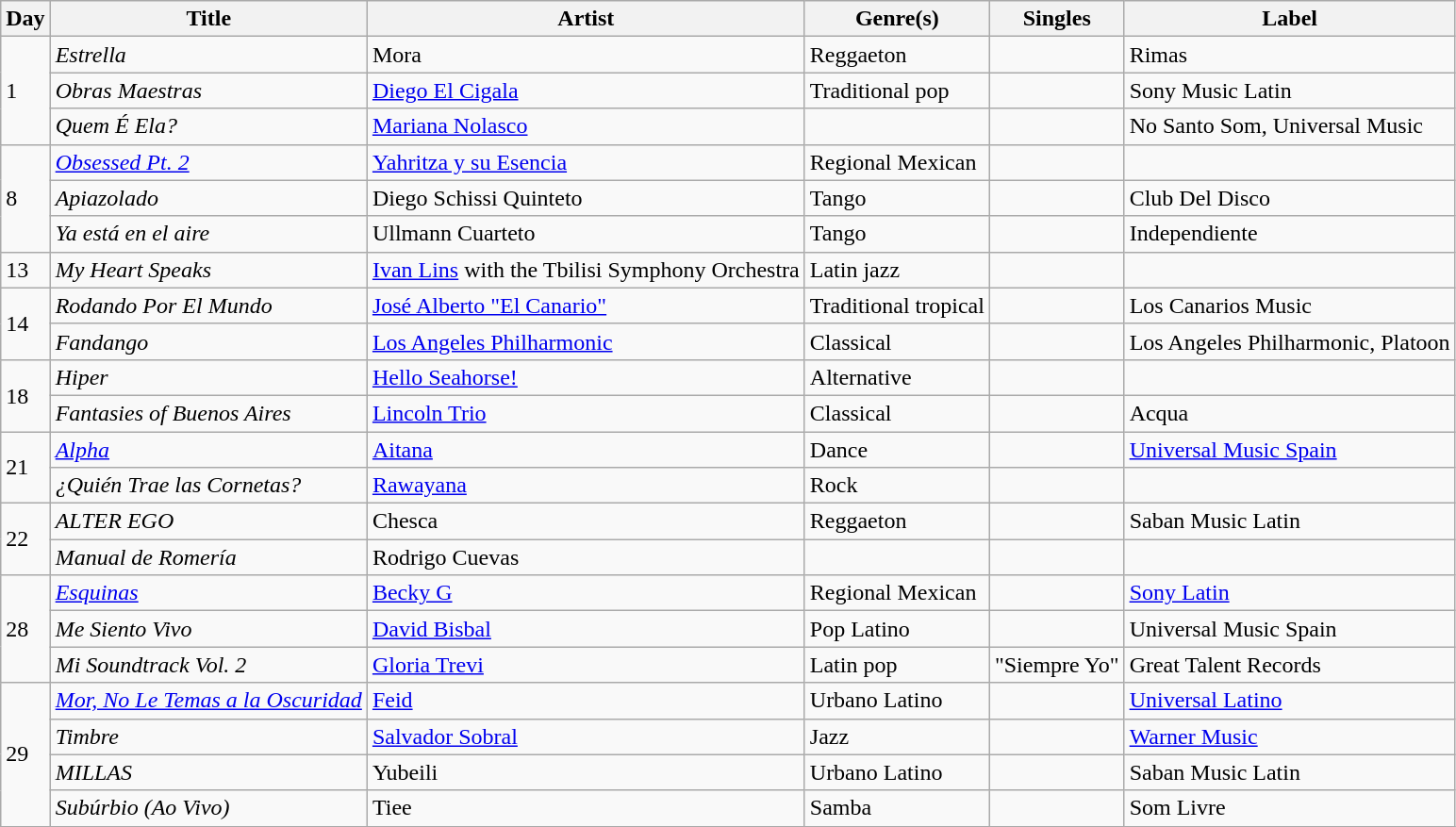<table class="wikitable sortable" style="text-align: left;">
<tr>
<th>Day</th>
<th>Title</th>
<th>Artist</th>
<th>Genre(s)</th>
<th>Singles</th>
<th>Label</th>
</tr>
<tr>
<td rowspan="3">1</td>
<td><em>Estrella</em></td>
<td>Mora</td>
<td>Reggaeton</td>
<td></td>
<td>Rimas</td>
</tr>
<tr>
<td><em>Obras Maestras</em></td>
<td><a href='#'>Diego El Cigala</a></td>
<td>Traditional pop</td>
<td></td>
<td>Sony Music Latin</td>
</tr>
<tr>
<td><em>Quem É Ela?</em></td>
<td><a href='#'>Mariana Nolasco</a></td>
<td></td>
<td></td>
<td>No Santo Som, Universal Music</td>
</tr>
<tr>
<td rowspan="3">8</td>
<td><em><a href='#'>Obsessed Pt. 2</a></em></td>
<td><a href='#'>Yahritza y su Esencia</a></td>
<td>Regional Mexican</td>
<td></td>
<td></td>
</tr>
<tr>
<td><em>Apiazolado</em></td>
<td>Diego Schissi Quinteto</td>
<td>Tango</td>
<td></td>
<td>Club Del Disco</td>
</tr>
<tr>
<td><em>Ya está en el aire</em></td>
<td>Ullmann Cuarteto</td>
<td>Tango</td>
<td></td>
<td>Independiente</td>
</tr>
<tr>
<td>13</td>
<td><em>My Heart Speaks</em></td>
<td><a href='#'>Ivan Lins</a> with the Tbilisi Symphony Orchestra</td>
<td>Latin jazz</td>
<td></td>
<td></td>
</tr>
<tr>
<td rowspan="2">14</td>
<td><em>Rodando Por El Mundo</em></td>
<td><a href='#'>José Alberto "El Canario"</a></td>
<td>Traditional tropical</td>
<td></td>
<td>Los Canarios Music</td>
</tr>
<tr>
<td><em>Fandango</em></td>
<td><a href='#'>Los Angeles Philharmonic</a></td>
<td>Classical</td>
<td></td>
<td>Los Angeles Philharmonic, Platoon</td>
</tr>
<tr>
<td rowspan="2">18</td>
<td><em>Hiper </em></td>
<td><a href='#'>Hello Seahorse!</a></td>
<td>Alternative</td>
<td></td>
<td></td>
</tr>
<tr>
<td><em>Fantasies of Buenos Aires</em></td>
<td><a href='#'>Lincoln Trio</a></td>
<td>Classical</td>
<td></td>
<td>Acqua</td>
</tr>
<tr>
<td rowspan="2">21</td>
<td><em><a href='#'>Alpha</a></em></td>
<td><a href='#'>Aitana</a></td>
<td>Dance</td>
<td></td>
<td><a href='#'>Universal Music Spain</a></td>
</tr>
<tr>
<td><em>¿Quién Trae las Cornetas?</em></td>
<td><a href='#'>Rawayana</a></td>
<td>Rock</td>
<td></td>
<td></td>
</tr>
<tr>
<td rowspan="2">22</td>
<td><em>ALTER EGO</em></td>
<td>Chesca</td>
<td>Reggaeton</td>
<td></td>
<td>Saban Music Latin</td>
</tr>
<tr>
<td><em>Manual de Romería</em></td>
<td>Rodrigo Cuevas</td>
<td></td>
<td></td>
<td></td>
</tr>
<tr>
<td rowspan="3">28</td>
<td><em><a href='#'>Esquinas</a></em></td>
<td><a href='#'>Becky G</a></td>
<td>Regional Mexican</td>
<td></td>
<td><a href='#'>Sony Latin</a></td>
</tr>
<tr>
<td><em>Me Siento Vivo</em></td>
<td><a href='#'>David Bisbal</a></td>
<td>Pop Latino</td>
<td></td>
<td>Universal Music Spain</td>
</tr>
<tr>
<td><em>Mi Soundtrack Vol. 2</em></td>
<td><a href='#'>Gloria Trevi</a></td>
<td>Latin pop</td>
<td>"Siempre Yo"</td>
<td>Great Talent Records</td>
</tr>
<tr>
<td rowspan="4">29</td>
<td><em><a href='#'>Mor, No Le Temas a la Oscuridad</a></em></td>
<td><a href='#'>Feid</a></td>
<td>Urbano Latino</td>
<td></td>
<td><a href='#'>Universal Latino</a></td>
</tr>
<tr>
<td><em>Timbre</em></td>
<td><a href='#'>Salvador Sobral</a></td>
<td>Jazz</td>
<td></td>
<td><a href='#'>Warner Music</a></td>
</tr>
<tr>
<td><em>MILLAS</em></td>
<td>Yubeili</td>
<td>Urbano Latino</td>
<td></td>
<td>Saban Music Latin</td>
</tr>
<tr>
<td><em>Subúrbio (Ao Vivo)</em></td>
<td>Tiee</td>
<td>Samba</td>
<td></td>
<td>Som Livre</td>
</tr>
<tr>
</tr>
</table>
